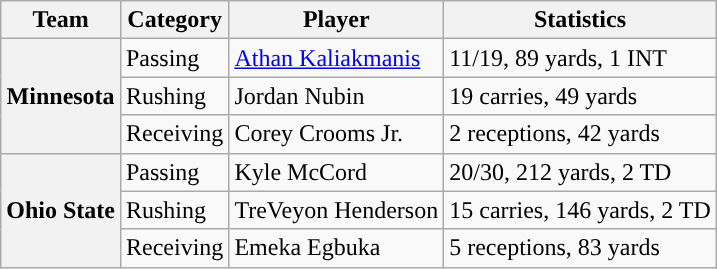<table class="wikitable" style="float:right">
<tr>
<th>Team</th>
<th>Category</th>
<th>Player</th>
<th>Statistics</th>
</tr>
<tr>
<th rowspan=3>Minnesota</th>
<td>Passing</td>
<td><a href='#'>Athan Kaliakmanis</a></td>
<td>11/19, 89 yards, 1 INT</td>
</tr>
<tr>
<td>Rushing</td>
<td>Jordan Nubin</td>
<td>19 carries, 49 yards</td>
</tr>
<tr>
<td>Receiving</td>
<td>Corey Crooms Jr.</td>
<td>2 receptions, 42 yards</td>
</tr>
<tr>
<th rowspan=3>Ohio State</th>
<td>Passing</td>
<td>Kyle McCord</td>
<td>20/30, 212 yards, 2 TD</td>
</tr>
<tr>
<td>Rushing</td>
<td>TreVeyon Henderson</td>
<td>15 carries, 146 yards, 2 TD</td>
</tr>
<tr>
<td>Receiving</td>
<td>Emeka Egbuka</td>
<td>5 receptions, 83 yards</td>
</tr>
</table>
